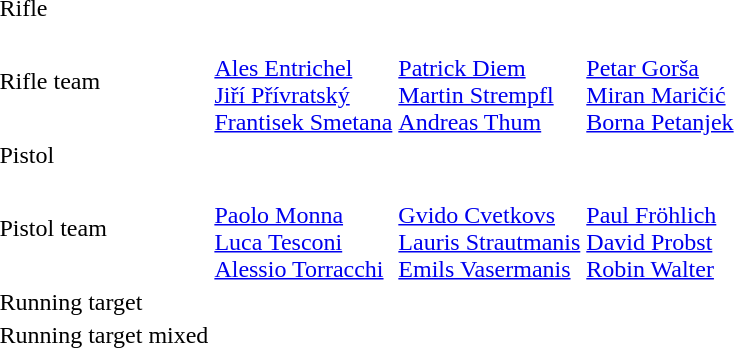<table>
<tr>
<td>Rifle</td>
<td></td>
<td></td>
<td></td>
</tr>
<tr>
<td>Rifle team</td>
<td><br><a href='#'>Ales Entrichel</a><br><a href='#'>Jiří Přívratský</a><br><a href='#'>Frantisek Smetana</a></td>
<td><br><a href='#'>Patrick Diem</a><br><a href='#'>Martin Strempfl</a><br><a href='#'>Andreas Thum</a></td>
<td><br><a href='#'>Petar Gorša</a><br><a href='#'>Miran Maričić</a><br><a href='#'>Borna Petanjek</a></td>
</tr>
<tr>
<td>Pistol</td>
<td></td>
<td></td>
<td></td>
</tr>
<tr>
<td>Pistol team</td>
<td><br><a href='#'>Paolo Monna</a><br><a href='#'>Luca Tesconi</a><br><a href='#'>Alessio Torracchi</a></td>
<td><br><a href='#'>Gvido Cvetkovs</a><br><a href='#'>Lauris Strautmanis</a><br><a href='#'>Emils Vasermanis</a></td>
<td><br><a href='#'>Paul Fröhlich</a><br><a href='#'>David Probst</a><br><a href='#'>Robin Walter</a></td>
</tr>
<tr>
<td>Running target</td>
<td></td>
<td></td>
<td></td>
</tr>
<tr>
<td>Running target mixed</td>
<td></td>
<td></td>
<td></td>
</tr>
</table>
